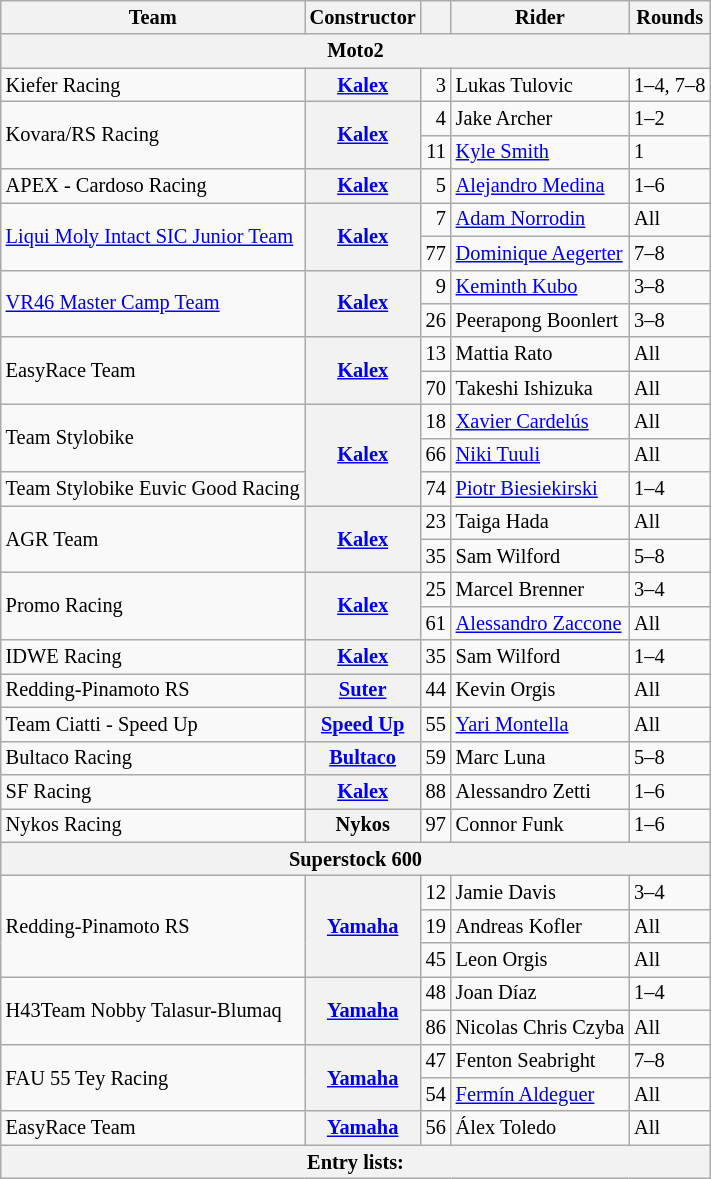<table class="wikitable" style="font-size:85%;">
<tr>
<th>Team</th>
<th>Constructor</th>
<th></th>
<th>Rider</th>
<th>Rounds</th>
</tr>
<tr>
<th colspan=5>Moto2</th>
</tr>
<tr>
<td> Kiefer Racing</td>
<th><a href='#'>Kalex</a></th>
<td align=right>3</td>
<td> Lukas Tulovic</td>
<td>1–4, 7–8</td>
</tr>
<tr>
<td rowspan=2> Kovara/RS Racing</td>
<th rowspan=2><a href='#'>Kalex</a></th>
<td align=right>4</td>
<td> Jake Archer</td>
<td>1–2</td>
</tr>
<tr>
<td align=right>11</td>
<td> <a href='#'>Kyle Smith</a></td>
<td>1</td>
</tr>
<tr>
<td> APEX - Cardoso Racing</td>
<th><a href='#'>Kalex</a></th>
<td align=right>5</td>
<td> <a href='#'>Alejandro Medina</a></td>
<td>1–6</td>
</tr>
<tr>
<td rowspan=2> <a href='#'>Liqui Moly Intact SIC Junior Team</a></td>
<th rowspan=2><a href='#'>Kalex</a></th>
<td align=right>7</td>
<td> <a href='#'>Adam Norrodin</a></td>
<td>All</td>
</tr>
<tr>
<td align=right>77</td>
<td> <a href='#'>Dominique Aegerter</a></td>
<td>7–8</td>
</tr>
<tr>
<td rowspan=2> <a href='#'>VR46 Master Camp Team</a></td>
<th rowspan=2><a href='#'>Kalex</a></th>
<td align=right>9</td>
<td> <a href='#'>Keminth Kubo</a></td>
<td>3–8</td>
</tr>
<tr>
<td align=right>26</td>
<td> Peerapong Boonlert</td>
<td>3–8</td>
</tr>
<tr>
<td rowspan=2> EasyRace Team</td>
<th rowspan=2><a href='#'>Kalex</a></th>
<td align=right>13</td>
<td> Mattia Rato</td>
<td>All</td>
</tr>
<tr>
<td align=right>70</td>
<td> Takeshi Ishizuka</td>
<td>All</td>
</tr>
<tr>
<td rowspan=2> Team Stylobike</td>
<th rowspan=3><a href='#'>Kalex</a></th>
<td align=right>18</td>
<td> <a href='#'>Xavier Cardelús</a></td>
<td>All</td>
</tr>
<tr>
<td align=right>66</td>
<td> <a href='#'>Niki Tuuli</a></td>
<td>All</td>
</tr>
<tr>
<td> Team Stylobike Euvic Good Racing</td>
<td align=right>74</td>
<td> <a href='#'>Piotr Biesiekirski</a></td>
<td>1–4</td>
</tr>
<tr>
<td rowspan=2> AGR Team</td>
<th rowspan=2><a href='#'>Kalex</a></th>
<td align=right>23</td>
<td> Taiga Hada</td>
<td>All</td>
</tr>
<tr>
<td align=right>35</td>
<td> Sam Wilford</td>
<td>5–8</td>
</tr>
<tr>
<td rowspan=2> Promo Racing</td>
<th rowspan=2><a href='#'>Kalex</a></th>
<td align=right>25</td>
<td> Marcel Brenner</td>
<td>3–4</td>
</tr>
<tr>
<td align=right>61</td>
<td> <a href='#'>Alessandro Zaccone</a></td>
<td>All</td>
</tr>
<tr>
<td> IDWE Racing</td>
<th><a href='#'>Kalex</a></th>
<td align=right>35</td>
<td> Sam Wilford</td>
<td>1–4</td>
</tr>
<tr>
<td> Redding-Pinamoto RS</td>
<th><a href='#'>Suter</a></th>
<td align=right>44</td>
<td> Kevin Orgis</td>
<td>All</td>
</tr>
<tr>
<td> Team Ciatti - Speed Up</td>
<th><a href='#'>Speed Up</a></th>
<td align=right>55</td>
<td> <a href='#'>Yari Montella</a></td>
<td>All</td>
</tr>
<tr>
<td> Bultaco Racing</td>
<th><a href='#'>Bultaco</a></th>
<td align="right">59</td>
<td> Marc Luna</td>
<td>5–8</td>
</tr>
<tr>
<td> SF Racing</td>
<th><a href='#'>Kalex</a></th>
<td align=right>88</td>
<td> Alessandro Zetti</td>
<td>1–6</td>
</tr>
<tr>
<td> Nykos Racing</td>
<th>Nykos</th>
<td align=right>97</td>
<td> Connor Funk</td>
<td>1–6</td>
</tr>
<tr>
<th colspan=5>Superstock 600</th>
</tr>
<tr>
<td rowspan=3> Redding-Pinamoto RS</td>
<th rowspan=3><a href='#'>Yamaha</a></th>
<td align=right>12</td>
<td> Jamie Davis</td>
<td>3–4</td>
</tr>
<tr>
<td align=right>19</td>
<td> Andreas Kofler</td>
<td>All</td>
</tr>
<tr>
<td align=right>45</td>
<td> Leon Orgis</td>
<td>All</td>
</tr>
<tr>
<td rowspan=2> H43Team Nobby Talasur-Blumaq</td>
<th rowspan=2><a href='#'>Yamaha</a></th>
<td align=right>48</td>
<td> Joan Díaz</td>
<td>1–4</td>
</tr>
<tr>
<td align=right>86</td>
<td> Nicolas Chris Czyba</td>
<td>All</td>
</tr>
<tr>
<td rowspan=2> FAU 55 Tey Racing</td>
<th rowspan=2><a href='#'>Yamaha</a></th>
<td align=right>47</td>
<td> Fenton Seabright</td>
<td>7–8</td>
</tr>
<tr>
<td align=right>54</td>
<td> <a href='#'>Fermín Aldeguer</a></td>
<td>All</td>
</tr>
<tr>
<td> EasyRace Team</td>
<th><a href='#'>Yamaha</a></th>
<td align=right>56</td>
<td> Álex Toledo</td>
<td>All</td>
</tr>
<tr>
<th colspan=5>Entry lists:</th>
</tr>
</table>
